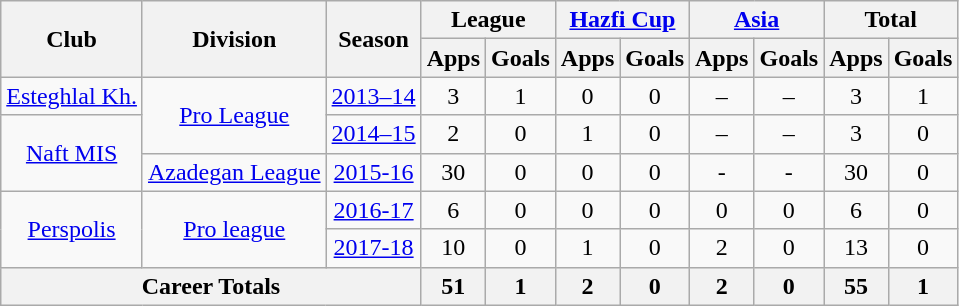<table class="wikitable" style="text-align: center;">
<tr>
<th rowspan="2">Club</th>
<th rowspan="2">Division</th>
<th rowspan="2">Season</th>
<th colspan="2">League</th>
<th colspan="2"><a href='#'>Hazfi Cup</a></th>
<th colspan="2"><a href='#'>Asia</a></th>
<th colspan="2">Total</th>
</tr>
<tr>
<th>Apps</th>
<th>Goals</th>
<th>Apps</th>
<th>Goals</th>
<th>Apps</th>
<th>Goals</th>
<th>Apps</th>
<th>Goals</th>
</tr>
<tr>
<td><a href='#'>Esteghlal Kh.</a></td>
<td rowspan="2"><a href='#'>Pro League</a></td>
<td><a href='#'>2013–14</a></td>
<td>3</td>
<td>1</td>
<td>0</td>
<td>0</td>
<td>–</td>
<td>–</td>
<td>3</td>
<td>1</td>
</tr>
<tr>
<td rowspan="2"><a href='#'>Naft MIS</a></td>
<td><a href='#'>2014–15</a></td>
<td>2</td>
<td>0</td>
<td>1</td>
<td>0</td>
<td>–</td>
<td>–</td>
<td>3</td>
<td>0</td>
</tr>
<tr>
<td><a href='#'>Azadegan League</a></td>
<td><a href='#'>2015-16</a></td>
<td>30</td>
<td>0</td>
<td>0</td>
<td>0</td>
<td>-</td>
<td>-</td>
<td>30</td>
<td>0</td>
</tr>
<tr>
<td rowspan="2"><a href='#'>Perspolis</a></td>
<td rowspan="2"><a href='#'>Pro league</a></td>
<td><a href='#'>2016-17</a></td>
<td>6</td>
<td>0</td>
<td>0</td>
<td>0</td>
<td>0</td>
<td>0</td>
<td>6</td>
<td>0</td>
</tr>
<tr>
<td><a href='#'>2017-18</a></td>
<td>10</td>
<td>0</td>
<td>1</td>
<td>0</td>
<td>2</td>
<td>0</td>
<td>13</td>
<td>0</td>
</tr>
<tr>
<th colspan="3">Career Totals</th>
<th>51</th>
<th>1</th>
<th>2</th>
<th>0</th>
<th>2</th>
<th>0</th>
<th>55</th>
<th>1</th>
</tr>
</table>
